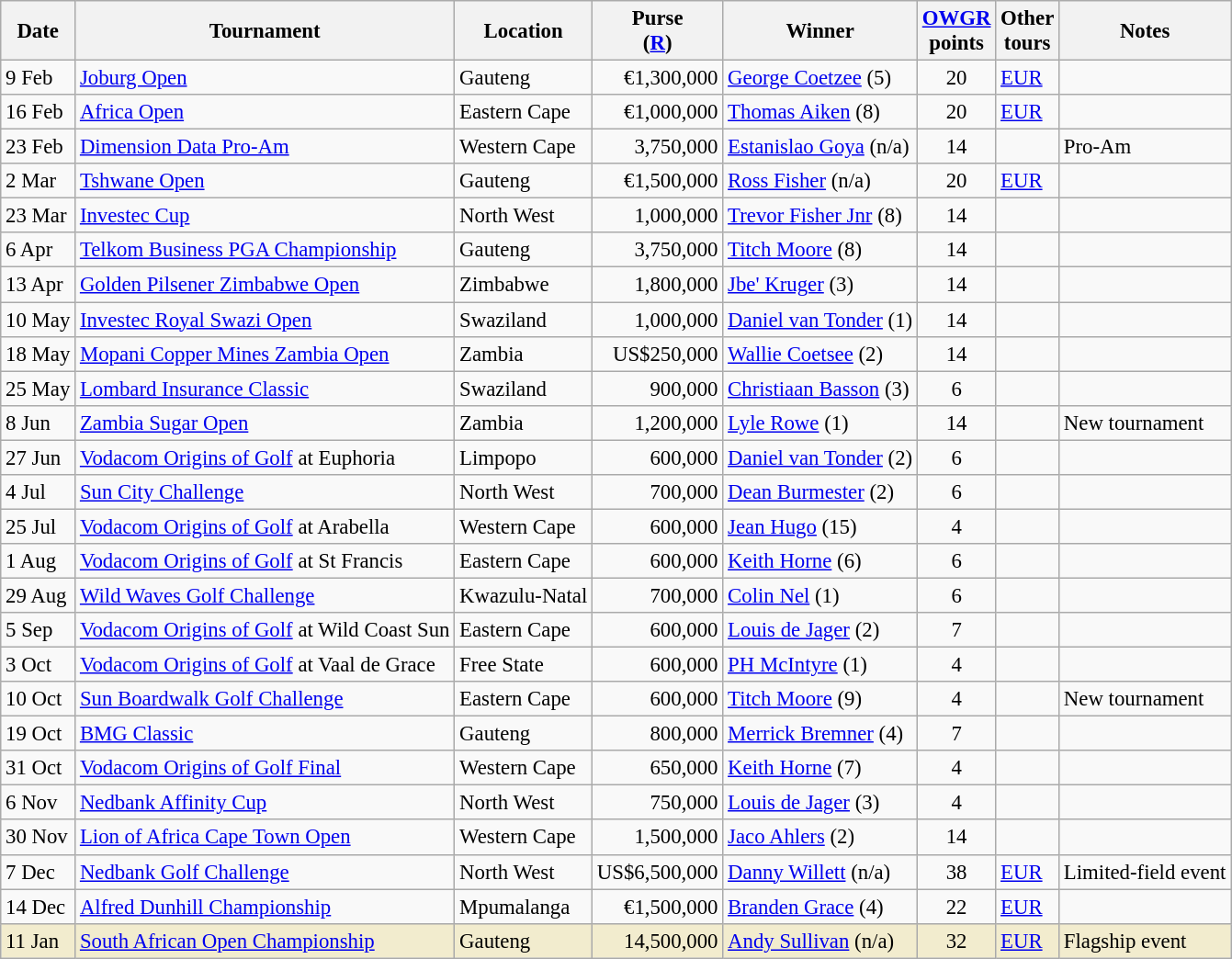<table class="wikitable" style="font-size:95%">
<tr>
<th>Date</th>
<th>Tournament</th>
<th>Location</th>
<th>Purse<br>(<a href='#'>R</a>)</th>
<th>Winner</th>
<th><a href='#'>OWGR</a><br>points</th>
<th>Other<br>tours</th>
<th>Notes</th>
</tr>
<tr>
<td>9 Feb</td>
<td><a href='#'>Joburg Open</a></td>
<td>Gauteng</td>
<td align=right>€1,300,000</td>
<td> <a href='#'>George Coetzee</a> (5)</td>
<td align=center>20</td>
<td><a href='#'>EUR</a></td>
<td></td>
</tr>
<tr>
<td>16 Feb</td>
<td><a href='#'>Africa Open</a></td>
<td>Eastern Cape</td>
<td align=right>€1,000,000</td>
<td> <a href='#'>Thomas Aiken</a> (8)</td>
<td align=center>20</td>
<td><a href='#'>EUR</a></td>
<td></td>
</tr>
<tr>
<td>23 Feb</td>
<td><a href='#'>Dimension Data Pro-Am</a></td>
<td>Western Cape</td>
<td align=right>3,750,000</td>
<td> <a href='#'>Estanislao Goya</a> (n/a)</td>
<td align=center>14</td>
<td></td>
<td>Pro-Am</td>
</tr>
<tr>
<td>2 Mar</td>
<td><a href='#'>Tshwane Open</a></td>
<td>Gauteng</td>
<td align=right>€1,500,000</td>
<td> <a href='#'>Ross Fisher</a> (n/a)</td>
<td align=center>20</td>
<td><a href='#'>EUR</a></td>
<td></td>
</tr>
<tr>
<td>23 Mar</td>
<td><a href='#'>Investec Cup</a></td>
<td>North West</td>
<td align=right>1,000,000</td>
<td> <a href='#'>Trevor Fisher Jnr</a> (8)</td>
<td align=center>14</td>
<td></td>
<td></td>
</tr>
<tr>
<td>6 Apr</td>
<td><a href='#'>Telkom Business PGA Championship</a></td>
<td>Gauteng</td>
<td align=right>3,750,000</td>
<td> <a href='#'>Titch Moore</a> (8)</td>
<td align=center>14</td>
<td></td>
<td></td>
</tr>
<tr>
<td>13 Apr</td>
<td><a href='#'>Golden Pilsener Zimbabwe Open</a></td>
<td>Zimbabwe</td>
<td align=right>1,800,000</td>
<td> <a href='#'>Jbe' Kruger</a> (3)</td>
<td align=center>14</td>
<td></td>
<td></td>
</tr>
<tr>
<td>10 May</td>
<td><a href='#'>Investec Royal Swazi Open</a></td>
<td>Swaziland</td>
<td align=right>1,000,000</td>
<td> <a href='#'>Daniel van Tonder</a> (1)</td>
<td align=center>14</td>
<td></td>
<td></td>
</tr>
<tr>
<td>18 May</td>
<td><a href='#'>Mopani Copper Mines Zambia Open</a></td>
<td>Zambia</td>
<td align=right>US$250,000</td>
<td> <a href='#'>Wallie Coetsee</a> (2)</td>
<td align=center>14</td>
<td></td>
<td></td>
</tr>
<tr>
<td>25 May</td>
<td><a href='#'>Lombard Insurance Classic</a></td>
<td>Swaziland</td>
<td align=right>900,000</td>
<td> <a href='#'>Christiaan Basson</a> (3)</td>
<td align=center>6</td>
<td></td>
<td></td>
</tr>
<tr>
<td>8 Jun</td>
<td><a href='#'>Zambia Sugar Open</a></td>
<td>Zambia</td>
<td align=right>1,200,000</td>
<td> <a href='#'>Lyle Rowe</a> (1)</td>
<td align=center>14</td>
<td></td>
<td>New tournament</td>
</tr>
<tr>
<td>27 Jun</td>
<td><a href='#'>Vodacom Origins of Golf</a> at Euphoria</td>
<td>Limpopo</td>
<td align=right>600,000</td>
<td> <a href='#'>Daniel van Tonder</a> (2)</td>
<td align=center>6</td>
<td></td>
<td></td>
</tr>
<tr>
<td>4 Jul</td>
<td><a href='#'>Sun City Challenge</a></td>
<td>North West</td>
<td align=right>700,000</td>
<td> <a href='#'>Dean Burmester</a> (2)</td>
<td align=center>6</td>
<td></td>
<td></td>
</tr>
<tr>
<td>25 Jul</td>
<td><a href='#'>Vodacom Origins of Golf</a> at Arabella</td>
<td>Western Cape</td>
<td align=right>600,000</td>
<td> <a href='#'>Jean Hugo</a> (15)</td>
<td align=center>4</td>
<td></td>
<td></td>
</tr>
<tr>
<td>1 Aug</td>
<td><a href='#'>Vodacom Origins of Golf</a> at St Francis</td>
<td>Eastern Cape</td>
<td align=right>600,000</td>
<td> <a href='#'>Keith Horne</a> (6)</td>
<td align=center>6</td>
<td></td>
<td></td>
</tr>
<tr>
<td>29 Aug</td>
<td><a href='#'>Wild Waves Golf Challenge</a></td>
<td>Kwazulu-Natal</td>
<td align=right>700,000</td>
<td> <a href='#'>Colin Nel</a> (1)</td>
<td align=center>6</td>
<td></td>
<td></td>
</tr>
<tr>
<td>5 Sep</td>
<td><a href='#'>Vodacom Origins of Golf</a> at Wild Coast Sun</td>
<td>Eastern Cape</td>
<td align=right>600,000</td>
<td> <a href='#'>Louis de Jager</a> (2)</td>
<td align=center>7</td>
<td></td>
<td></td>
</tr>
<tr>
<td>3 Oct</td>
<td><a href='#'>Vodacom Origins of Golf</a> at Vaal de Grace</td>
<td>Free State</td>
<td align=right>600,000</td>
<td> <a href='#'>PH McIntyre</a> (1)</td>
<td align=center>4</td>
<td></td>
<td></td>
</tr>
<tr>
<td>10 Oct</td>
<td><a href='#'>Sun Boardwalk Golf Challenge</a></td>
<td>Eastern Cape</td>
<td align=right>600,000</td>
<td> <a href='#'>Titch Moore</a> (9)</td>
<td align=center>4</td>
<td></td>
<td>New tournament</td>
</tr>
<tr>
<td>19 Oct</td>
<td><a href='#'>BMG Classic</a></td>
<td>Gauteng</td>
<td align=right>800,000</td>
<td> <a href='#'>Merrick Bremner</a> (4)</td>
<td align=center>7</td>
<td></td>
<td></td>
</tr>
<tr>
<td>31 Oct</td>
<td><a href='#'>Vodacom Origins of Golf Final</a></td>
<td>Western Cape</td>
<td align=right>650,000</td>
<td> <a href='#'>Keith Horne</a> (7)</td>
<td align=center>4</td>
<td></td>
<td></td>
</tr>
<tr>
<td>6 Nov</td>
<td><a href='#'>Nedbank Affinity Cup</a></td>
<td>North West</td>
<td align=right>750,000</td>
<td> <a href='#'>Louis de Jager</a> (3)</td>
<td align=center>4</td>
<td></td>
<td></td>
</tr>
<tr>
<td>30 Nov</td>
<td><a href='#'>Lion of Africa Cape Town Open</a></td>
<td>Western Cape</td>
<td align=right>1,500,000</td>
<td> <a href='#'>Jaco Ahlers</a> (2)</td>
<td align=center>14</td>
<td></td>
<td></td>
</tr>
<tr>
<td>7 Dec</td>
<td><a href='#'>Nedbank Golf Challenge</a></td>
<td>North West</td>
<td align=right>US$6,500,000</td>
<td> <a href='#'>Danny Willett</a> (n/a)</td>
<td align=center>38</td>
<td><a href='#'>EUR</a></td>
<td>Limited-field event</td>
</tr>
<tr>
<td>14 Dec</td>
<td><a href='#'>Alfred Dunhill Championship</a></td>
<td>Mpumalanga</td>
<td align=right>€1,500,000</td>
<td> <a href='#'>Branden Grace</a> (4)</td>
<td align=center>22</td>
<td><a href='#'>EUR</a></td>
<td></td>
</tr>
<tr style="background:#f2ecce;">
<td>11 Jan</td>
<td><a href='#'>South African Open Championship</a></td>
<td>Gauteng</td>
<td align=right>14,500,000</td>
<td> <a href='#'>Andy Sullivan</a> (n/a)</td>
<td align=center>32</td>
<td><a href='#'>EUR</a></td>
<td>Flagship event</td>
</tr>
</table>
